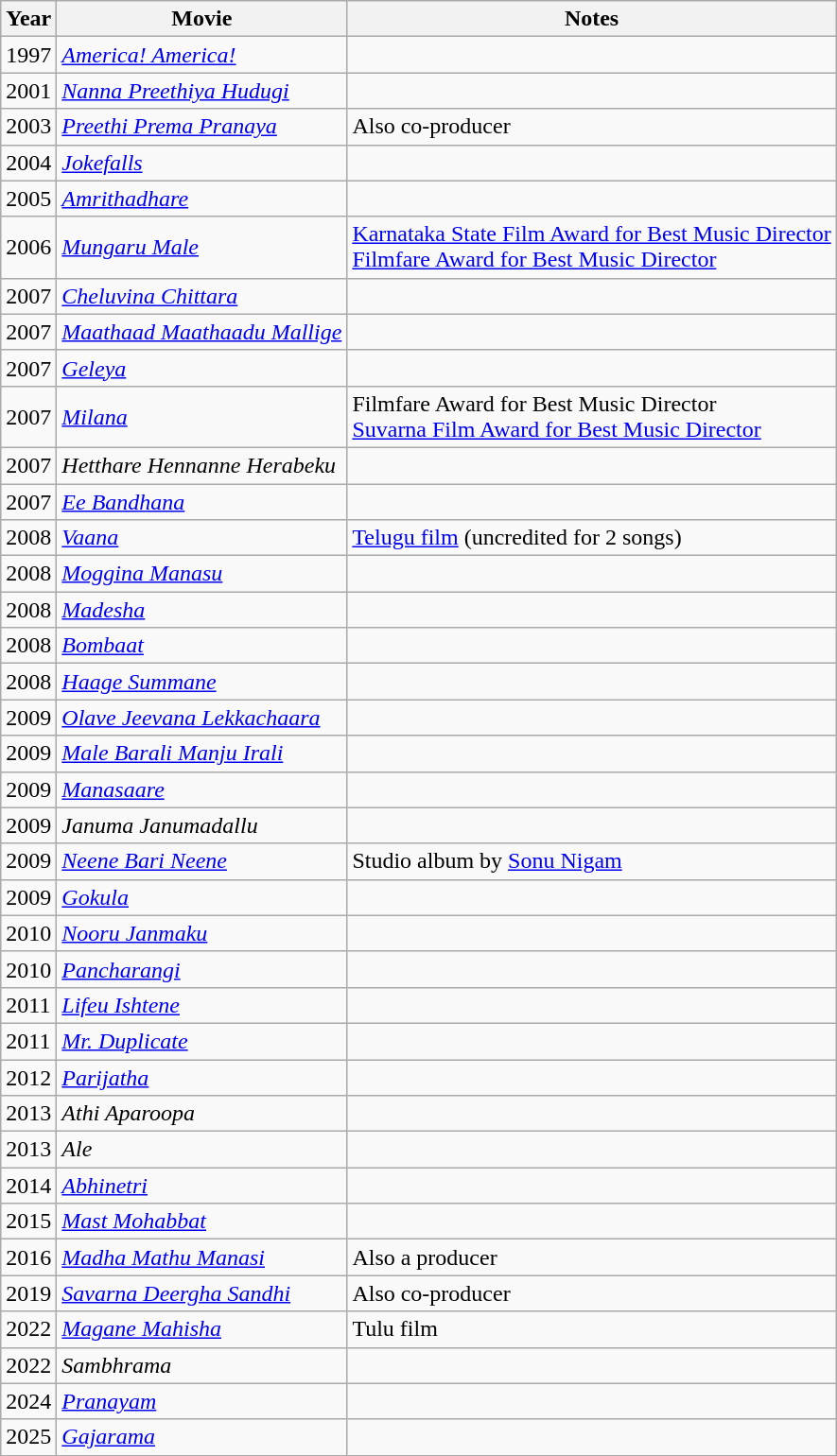<table class ="wikitable sortable">
<tr>
<th>Year</th>
<th>Movie</th>
<th>Notes</th>
</tr>
<tr>
<td>1997</td>
<td><em><a href='#'>America! America!</a></em></td>
<td></td>
</tr>
<tr>
<td>2001</td>
<td><em><a href='#'>Nanna Preethiya Hudugi</a></em></td>
<td></td>
</tr>
<tr>
<td>2003</td>
<td><em><a href='#'>Preethi Prema Pranaya</a></em></td>
<td>Also co-producer</td>
</tr>
<tr>
<td>2004</td>
<td><em><a href='#'>Jokefalls</a></em></td>
<td></td>
</tr>
<tr>
<td>2005</td>
<td><em><a href='#'>Amrithadhare</a></em></td>
<td></td>
</tr>
<tr>
<td>2006</td>
<td><em><a href='#'>Mungaru Male</a></em></td>
<td><a href='#'>Karnataka State Film Award for Best Music Director</a><br><a href='#'>Filmfare Award for Best Music Director</a></td>
</tr>
<tr>
<td>2007</td>
<td><em><a href='#'>Cheluvina Chittara</a></em></td>
<td></td>
</tr>
<tr>
<td>2007</td>
<td><em><a href='#'>Maathaad Maathaadu Mallige</a></em></td>
<td></td>
</tr>
<tr>
<td>2007</td>
<td><em><a href='#'>Geleya</a></em></td>
<td></td>
</tr>
<tr>
<td>2007</td>
<td><em><a href='#'>Milana</a></em></td>
<td>Filmfare Award for Best Music Director<br><a href='#'>Suvarna Film Award for Best Music Director</a></td>
</tr>
<tr>
<td>2007</td>
<td><em>Hetthare Hennanne Herabeku</em></td>
<td></td>
</tr>
<tr>
<td>2007</td>
<td><em><a href='#'>Ee Bandhana</a></em></td>
<td></td>
</tr>
<tr>
<td>2008</td>
<td><em><a href='#'>Vaana</a></em></td>
<td><a href='#'>Telugu film</a> (uncredited for 2 songs)</td>
</tr>
<tr>
<td>2008</td>
<td><em><a href='#'>Moggina Manasu</a></em></td>
<td></td>
</tr>
<tr>
<td>2008</td>
<td><em><a href='#'>Madesha</a></em></td>
<td></td>
</tr>
<tr>
<td>2008</td>
<td><em><a href='#'>Bombaat</a></em></td>
<td></td>
</tr>
<tr>
<td>2008</td>
<td><em><a href='#'>Haage Summane</a></em></td>
<td></td>
</tr>
<tr>
<td>2009</td>
<td><em><a href='#'>Olave Jeevana Lekkachaara</a></em></td>
<td></td>
</tr>
<tr>
<td>2009</td>
<td><em><a href='#'>Male Barali Manju Irali</a></em></td>
<td></td>
</tr>
<tr>
<td>2009</td>
<td><em><a href='#'>Manasaare</a></em></td>
<td></td>
</tr>
<tr>
<td>2009</td>
<td><em>Januma Janumadallu</em></td>
<td></td>
</tr>
<tr>
<td>2009</td>
<td><em><a href='#'>Neene Bari Neene</a></em></td>
<td>Studio album by <a href='#'>Sonu Nigam</a></td>
</tr>
<tr>
<td>2009</td>
<td><em><a href='#'>Gokula</a></em></td>
<td></td>
</tr>
<tr>
<td>2010</td>
<td><em><a href='#'>Nooru Janmaku</a></em></td>
<td></td>
</tr>
<tr>
<td>2010</td>
<td><em><a href='#'>Pancharangi</a></em></td>
<td></td>
</tr>
<tr>
<td>2011</td>
<td><em><a href='#'>Lifeu Ishtene</a></em></td>
<td></td>
</tr>
<tr>
<td>2011</td>
<td><em><a href='#'>Mr. Duplicate</a></em></td>
<td></td>
</tr>
<tr>
<td>2012</td>
<td><em><a href='#'>Parijatha</a></em></td>
<td></td>
</tr>
<tr>
<td>2013</td>
<td><em>Athi Aparoopa</em></td>
<td></td>
</tr>
<tr>
<td>2013</td>
<td><em>Ale</em></td>
<td></td>
</tr>
<tr>
<td>2014</td>
<td><em><a href='#'>Abhinetri</a></em></td>
<td></td>
</tr>
<tr>
<td>2015</td>
<td><em><a href='#'>Mast Mohabbat</a></em></td>
<td></td>
</tr>
<tr>
<td>2016</td>
<td><em><a href='#'>Madha Mathu Manasi</a></em></td>
<td>Also a producer</td>
</tr>
<tr>
<td>2019</td>
<td><em><a href='#'>Savarna Deergha Sandhi</a></em></td>
<td>Also co-producer</td>
</tr>
<tr>
<td>2022</td>
<td><em><a href='#'>Magane Mahisha</a></em></td>
<td>Tulu film</td>
</tr>
<tr>
<td>2022</td>
<td><em>Sambhrama </em></td>
<td></td>
</tr>
<tr>
<td>2024</td>
<td><em><a href='#'>Pranayam</a></em></td>
<td></td>
</tr>
<tr>
<td>2025</td>
<td><em><a href='#'>Gajarama</a></em></td>
<td></td>
</tr>
</table>
